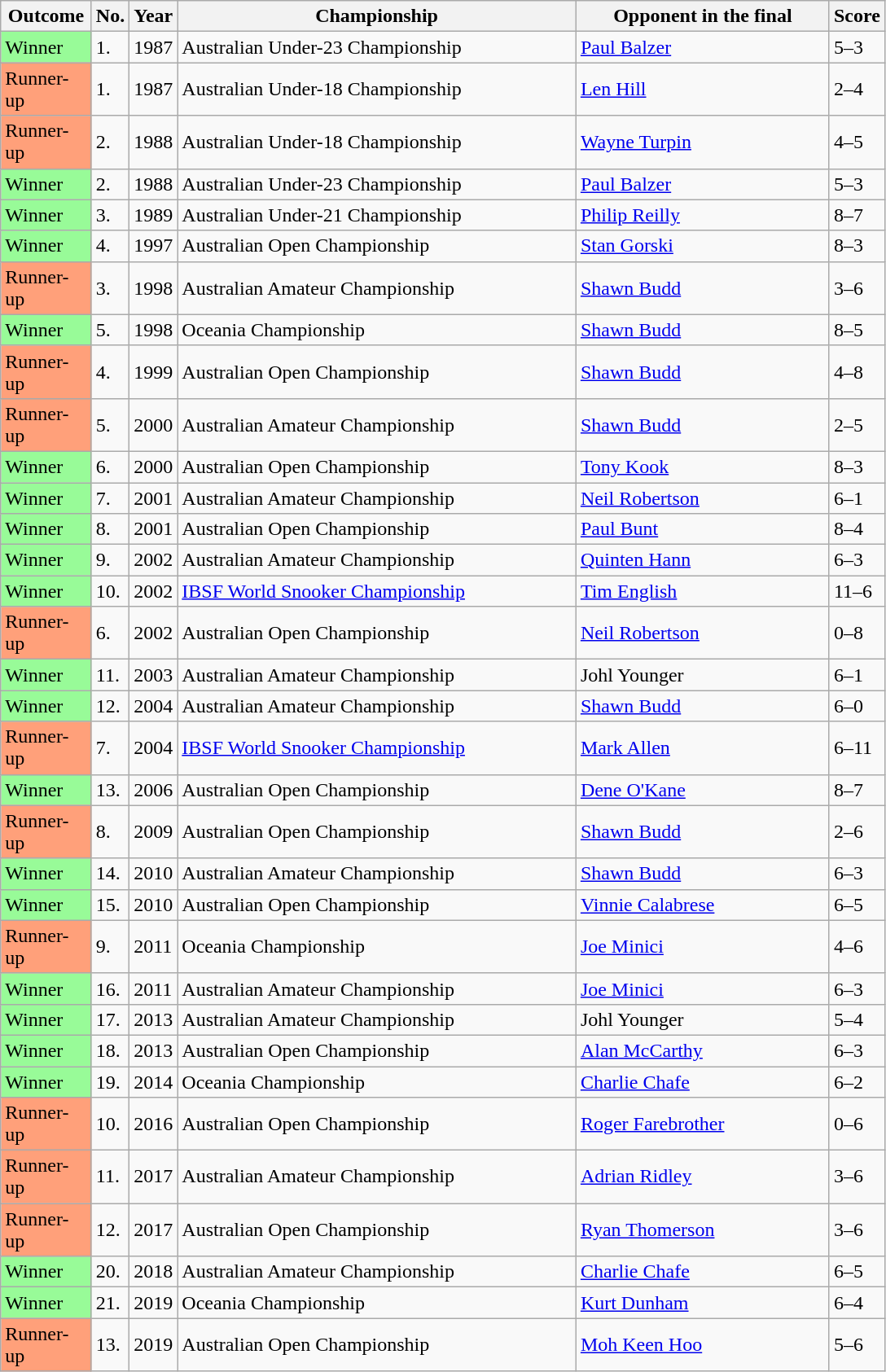<table class="sortable wikitable">
<tr>
<th width="67">Outcome</th>
<th width="20">No.</th>
<th width="30">Year</th>
<th width="319">Championship</th>
<th width="200">Opponent in the final</th>
<th width="30">Score</th>
</tr>
<tr>
<td style="background:#98fb98;">Winner</td>
<td>1.</td>
<td>1987</td>
<td>Australian Under-23 Championship</td>
<td> <a href='#'>Paul Balzer</a></td>
<td>5–3</td>
</tr>
<tr>
<td style="background:#ffa07a;">Runner-up</td>
<td>1.</td>
<td>1987</td>
<td>Australian Under-18 Championship</td>
<td> <a href='#'>Len Hill</a></td>
<td>2–4</td>
</tr>
<tr>
<td style="background:#ffa07a;">Runner-up</td>
<td>2.</td>
<td>1988</td>
<td>Australian Under-18 Championship</td>
<td> <a href='#'>Wayne Turpin</a></td>
<td>4–5</td>
</tr>
<tr>
<td style="background:#98fb98;">Winner</td>
<td>2.</td>
<td>1988</td>
<td>Australian Under-23 Championship</td>
<td> <a href='#'>Paul Balzer</a></td>
<td>5–3</td>
</tr>
<tr>
<td style="background:#98fb98;">Winner</td>
<td>3.</td>
<td>1989</td>
<td>Australian Under-21 Championship</td>
<td> <a href='#'>Philip Reilly</a></td>
<td>8–7</td>
</tr>
<tr>
<td style="background:#98fb98;">Winner</td>
<td>4.</td>
<td>1997</td>
<td>Australian Open Championship</td>
<td> <a href='#'>Stan Gorski</a></td>
<td>8–3</td>
</tr>
<tr>
<td style="background:#ffa07a;">Runner-up</td>
<td>3.</td>
<td>1998</td>
<td>Australian Amateur Championship</td>
<td> <a href='#'>Shawn Budd</a></td>
<td>3–6</td>
</tr>
<tr>
<td style="background:#98fb98;">Winner</td>
<td>5.</td>
<td>1998</td>
<td>Oceania Championship</td>
<td> <a href='#'>Shawn Budd</a></td>
<td>8–5</td>
</tr>
<tr>
<td style="background:#ffa07a;">Runner-up</td>
<td>4.</td>
<td>1999</td>
<td>Australian Open Championship</td>
<td> <a href='#'>Shawn Budd</a></td>
<td>4–8</td>
</tr>
<tr>
<td style="background:#ffa07a;">Runner-up</td>
<td>5.</td>
<td>2000</td>
<td>Australian Amateur Championship</td>
<td> <a href='#'>Shawn Budd</a></td>
<td>2–5</td>
</tr>
<tr>
<td style="background:#98fb98;">Winner</td>
<td>6.</td>
<td>2000</td>
<td>Australian Open Championship</td>
<td> <a href='#'>Tony Kook</a></td>
<td>8–3</td>
</tr>
<tr>
<td style="background:#98fb98;">Winner</td>
<td>7.</td>
<td>2001</td>
<td>Australian Amateur Championship</td>
<td> <a href='#'>Neil Robertson</a></td>
<td>6–1</td>
</tr>
<tr>
<td style="background:#98fb98;">Winner</td>
<td>8.</td>
<td>2001</td>
<td>Australian Open Championship</td>
<td> <a href='#'>Paul Bunt</a></td>
<td>8–4</td>
</tr>
<tr>
<td style="background:#98fb98;">Winner</td>
<td>9.</td>
<td>2002</td>
<td>Australian Amateur Championship</td>
<td> <a href='#'>Quinten Hann</a></td>
<td>6–3</td>
</tr>
<tr>
<td style="background:#98fb98;">Winner</td>
<td>10.</td>
<td>2002</td>
<td><a href='#'>IBSF World Snooker Championship</a></td>
<td> <a href='#'>Tim English</a></td>
<td>11–6</td>
</tr>
<tr>
<td style="background:#ffa07a;">Runner-up</td>
<td>6.</td>
<td>2002</td>
<td>Australian Open Championship</td>
<td> <a href='#'>Neil Robertson</a></td>
<td>0–8</td>
</tr>
<tr>
<td style="background:#98fb98;">Winner</td>
<td>11.</td>
<td>2003</td>
<td>Australian Amateur Championship</td>
<td> Johl Younger</td>
<td>6–1</td>
</tr>
<tr>
<td style="background:#98fb98;">Winner</td>
<td>12.</td>
<td>2004</td>
<td>Australian Amateur Championship</td>
<td> <a href='#'>Shawn Budd</a></td>
<td>6–0</td>
</tr>
<tr>
<td style="background:#ffa07a;">Runner-up</td>
<td>7.</td>
<td>2004</td>
<td><a href='#'>IBSF World Snooker Championship</a></td>
<td> <a href='#'>Mark Allen</a></td>
<td>6–11</td>
</tr>
<tr>
<td style="background:#98fb98;">Winner</td>
<td>13.</td>
<td>2006</td>
<td>Australian Open Championship</td>
<td> <a href='#'>Dene O'Kane</a></td>
<td>8–7</td>
</tr>
<tr>
<td style="background:#ffa07a;">Runner-up</td>
<td>8.</td>
<td>2009</td>
<td>Australian Open Championship</td>
<td> <a href='#'>Shawn Budd</a></td>
<td>2–6</td>
</tr>
<tr>
<td style="background:#98fb98;">Winner</td>
<td>14.</td>
<td>2010</td>
<td>Australian Amateur Championship</td>
<td> <a href='#'>Shawn Budd</a></td>
<td>6–3</td>
</tr>
<tr>
<td style="background:#98fb98;">Winner</td>
<td>15.</td>
<td>2010</td>
<td>Australian Open Championship</td>
<td> <a href='#'>Vinnie Calabrese</a></td>
<td>6–5</td>
</tr>
<tr>
<td style="background:#ffa07a;">Runner-up</td>
<td>9.</td>
<td>2011</td>
<td>Oceania Championship</td>
<td> <a href='#'>Joe Minici</a></td>
<td>4–6</td>
</tr>
<tr>
<td style="background:#98fb98;">Winner</td>
<td>16.</td>
<td>2011</td>
<td>Australian Amateur Championship</td>
<td> <a href='#'>Joe Minici</a></td>
<td>6–3</td>
</tr>
<tr>
<td style="background:#98fb98;">Winner</td>
<td>17.</td>
<td>2013</td>
<td>Australian Amateur Championship</td>
<td> Johl Younger</td>
<td>5–4</td>
</tr>
<tr>
<td style="background:#98fb98;">Winner</td>
<td>18.</td>
<td>2013</td>
<td>Australian Open Championship</td>
<td> <a href='#'>Alan McCarthy</a></td>
<td>6–3</td>
</tr>
<tr>
<td style="background:#98fb98;">Winner</td>
<td>19.</td>
<td>2014</td>
<td>Oceania Championship</td>
<td> <a href='#'>Charlie Chafe</a></td>
<td>6–2</td>
</tr>
<tr>
<td style="background:#ffa07a;">Runner-up</td>
<td>10.</td>
<td>2016</td>
<td>Australian Open Championship</td>
<td> <a href='#'>Roger Farebrother</a></td>
<td>0–6</td>
</tr>
<tr>
<td style="background:#ffa07a;">Runner-up</td>
<td>11.</td>
<td>2017</td>
<td>Australian Amateur Championship</td>
<td> <a href='#'>Adrian Ridley</a></td>
<td>3–6</td>
</tr>
<tr>
<td style="background:#ffa07a;">Runner-up</td>
<td>12.</td>
<td>2017</td>
<td>Australian Open Championship</td>
<td> <a href='#'>Ryan Thomerson</a></td>
<td>3–6</td>
</tr>
<tr>
<td style="background:#98fb98;">Winner</td>
<td>20.</td>
<td>2018</td>
<td>Australian Amateur Championship</td>
<td> <a href='#'>Charlie Chafe</a></td>
<td>6–5</td>
</tr>
<tr>
<td style="background:#98fb98;">Winner</td>
<td>21.</td>
<td>2019</td>
<td>Oceania Championship</td>
<td> <a href='#'>Kurt Dunham</a></td>
<td>6–4</td>
</tr>
<tr>
<td style="background:#ffa07a;">Runner-up</td>
<td>13.</td>
<td>2019</td>
<td>Australian Open Championship</td>
<td> <a href='#'>Moh Keen Hoo</a></td>
<td>5–6</td>
</tr>
</table>
